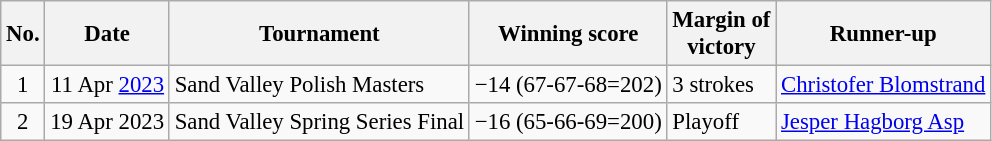<table class="wikitable" style="font-size:95%;">
<tr>
<th>No.</th>
<th>Date</th>
<th>Tournament</th>
<th>Winning score</th>
<th>Margin of<br>victory</th>
<th>Runner-up</th>
</tr>
<tr>
<td align=center>1</td>
<td align=right>11 Apr <a href='#'>2023</a></td>
<td>Sand Valley Polish Masters</td>
<td>−14 (67-67-68=202)</td>
<td>3 strokes</td>
<td> <a href='#'>Christofer Blomstrand</a></td>
</tr>
<tr>
<td align=center>2</td>
<td align=right>19 Apr 2023</td>
<td>Sand Valley Spring Series Final</td>
<td>−16 (65-66-69=200)</td>
<td>Playoff</td>
<td> <a href='#'>Jesper Hagborg Asp</a></td>
</tr>
</table>
